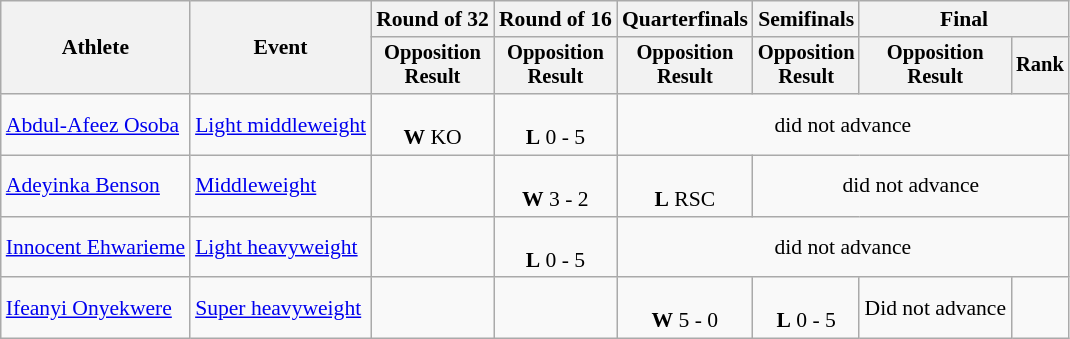<table class="wikitable" style="font-size:90%; text-align:center">
<tr>
<th rowspan=2>Athlete</th>
<th rowspan=2>Event</th>
<th>Round of 32</th>
<th>Round of 16</th>
<th>Quarterfinals</th>
<th>Semifinals</th>
<th colspan=2>Final</th>
</tr>
<tr style="font-size:95%">
<th>Opposition<br>Result</th>
<th>Opposition<br>Result</th>
<th>Opposition<br>Result</th>
<th>Opposition<br>Result</th>
<th>Opposition<br>Result</th>
<th>Rank</th>
</tr>
<tr>
<td align=left><a href='#'>Abdul-Afeez Osoba</a></td>
<td align=left><a href='#'>Light middleweight</a></td>
<td><br><strong>W</strong> KO</td>
<td><br><strong>L</strong> 0 - 5</td>
<td colspan=4>did not advance</td>
</tr>
<tr>
<td align=left><a href='#'>Adeyinka Benson</a></td>
<td align=left><a href='#'>Middleweight</a></td>
<td></td>
<td><br><strong>W</strong> 3 - 2</td>
<td><br><strong>L</strong> RSC</td>
<td colspan=3>did not advance</td>
</tr>
<tr>
<td align=left><a href='#'>Innocent Ehwarieme</a></td>
<td align=left><a href='#'>Light heavyweight</a></td>
<td></td>
<td><br><strong>L</strong> 0 - 5</td>
<td colspan=4>did not advance</td>
</tr>
<tr>
<td align=left><a href='#'>Ifeanyi Onyekwere</a></td>
<td align=left><a href='#'>Super heavyweight</a></td>
<td></td>
<td></td>
<td><br><strong>W</strong> 5 - 0</td>
<td><br><strong>L</strong> 0 - 5</td>
<td>Did not advance</td>
<td></td>
</tr>
</table>
